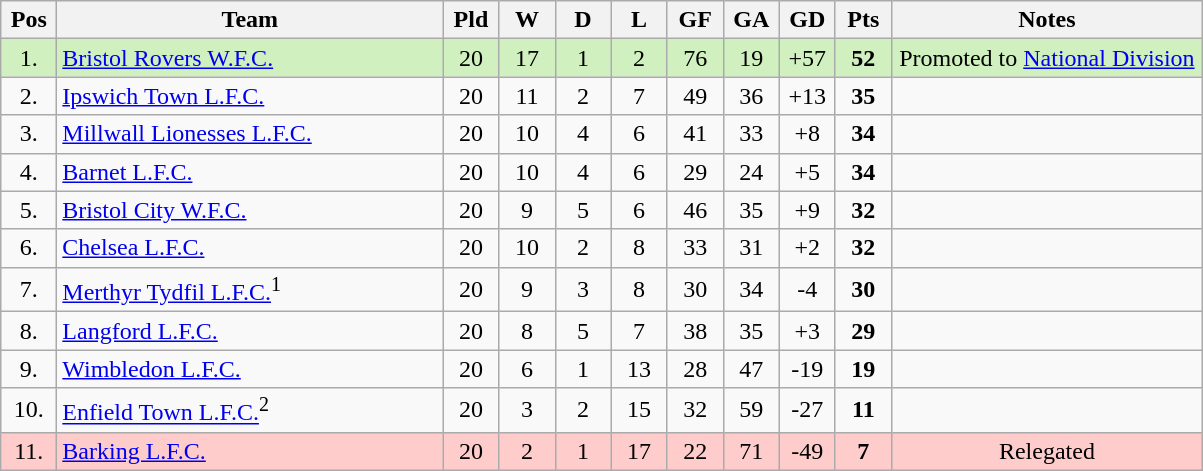<table class="wikitable" style="text-align:center;">
<tr>
<th width=30 abbr="Position">Pos</th>
<th width=250>Team</th>
<th width=30 abbr="Played">Pld</th>
<th width=30 abbr="Won">W</th>
<th width=30 abbr="Drawn">D</th>
<th width=30 abbr="Lost">L</th>
<th width=30 abbr="Goals for">GF</th>
<th width=30 abbr="Goals against">GA</th>
<th width=30 abbr="Goal difference">GD</th>
<th width=30 abbr="Points">Pts</th>
<th width=200>Notes</th>
</tr>
<tr bgcolor="D0F0C0">
<td>1.</td>
<td align="left"><a href='#'>Bristol Rovers W.F.C.</a></td>
<td>20</td>
<td>17</td>
<td>1</td>
<td>2</td>
<td>76</td>
<td>19</td>
<td>+57</td>
<td><strong>52</strong></td>
<td>Promoted to <a href='#'>National Division</a></td>
</tr>
<tr>
<td>2.</td>
<td align="left"><a href='#'>Ipswich Town L.F.C.</a></td>
<td>20</td>
<td>11</td>
<td>2</td>
<td>7</td>
<td>49</td>
<td>36</td>
<td>+13</td>
<td><strong>35</strong></td>
<td></td>
</tr>
<tr>
<td>3.</td>
<td align="left"><a href='#'>Millwall Lionesses L.F.C.</a></td>
<td>20</td>
<td>10</td>
<td>4</td>
<td>6</td>
<td>41</td>
<td>33</td>
<td>+8</td>
<td><strong>34</strong></td>
<td></td>
</tr>
<tr>
<td>4.</td>
<td align="left"><a href='#'>Barnet L.F.C.</a></td>
<td>20</td>
<td>10</td>
<td>4</td>
<td>6</td>
<td>29</td>
<td>24</td>
<td>+5</td>
<td><strong>34</strong></td>
<td></td>
</tr>
<tr>
<td>5.</td>
<td align="left"><a href='#'>Bristol City W.F.C.</a></td>
<td>20</td>
<td>9</td>
<td>5</td>
<td>6</td>
<td>46</td>
<td>35</td>
<td>+9</td>
<td><strong>32</strong></td>
<td></td>
</tr>
<tr>
<td>6.</td>
<td align="left"><a href='#'>Chelsea L.F.C.</a></td>
<td>20</td>
<td>10</td>
<td>2</td>
<td>8</td>
<td>33</td>
<td>31</td>
<td>+2</td>
<td><strong>32</strong></td>
<td></td>
</tr>
<tr>
<td>7.</td>
<td align="left"><a href='#'>Merthyr Tydfil L.F.C.</a><sup>1</sup></td>
<td>20</td>
<td>9</td>
<td>3</td>
<td>8</td>
<td>30</td>
<td>34</td>
<td>-4</td>
<td><strong>30</strong></td>
<td></td>
</tr>
<tr>
<td>8.</td>
<td align="left"><a href='#'>Langford L.F.C.</a></td>
<td>20</td>
<td>8</td>
<td>5</td>
<td>7</td>
<td>38</td>
<td>35</td>
<td>+3</td>
<td><strong>29</strong></td>
<td></td>
</tr>
<tr>
<td>9.</td>
<td align="left"><a href='#'>Wimbledon L.F.C.</a></td>
<td>20</td>
<td>6</td>
<td>1</td>
<td>13</td>
<td>28</td>
<td>47</td>
<td>-19</td>
<td><strong>19</strong></td>
<td></td>
</tr>
<tr>
<td>10.</td>
<td align="left"><a href='#'>Enfield Town L.F.C.</a><sup>2</sup></td>
<td>20</td>
<td>3</td>
<td>2</td>
<td>15</td>
<td>32</td>
<td>59</td>
<td>-27</td>
<td><strong>11</strong></td>
<td></td>
</tr>
<tr bgcolor="FFCCCC">
<td>11.</td>
<td align="left"><a href='#'>Barking L.F.C.</a></td>
<td>20</td>
<td>2</td>
<td>1</td>
<td>17</td>
<td>22</td>
<td>71</td>
<td>-49</td>
<td><strong>7</strong></td>
<td>Relegated</td>
</tr>
</table>
